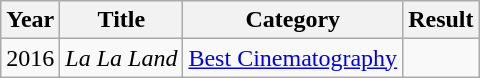<table class="wikitable">
<tr>
<th>Year</th>
<th>Title</th>
<th>Category</th>
<th>Result</th>
</tr>
<tr>
<td>2016</td>
<td><em>La La Land</em></td>
<td><a href='#'>Best Cinematography</a></td>
<td></td>
</tr>
</table>
